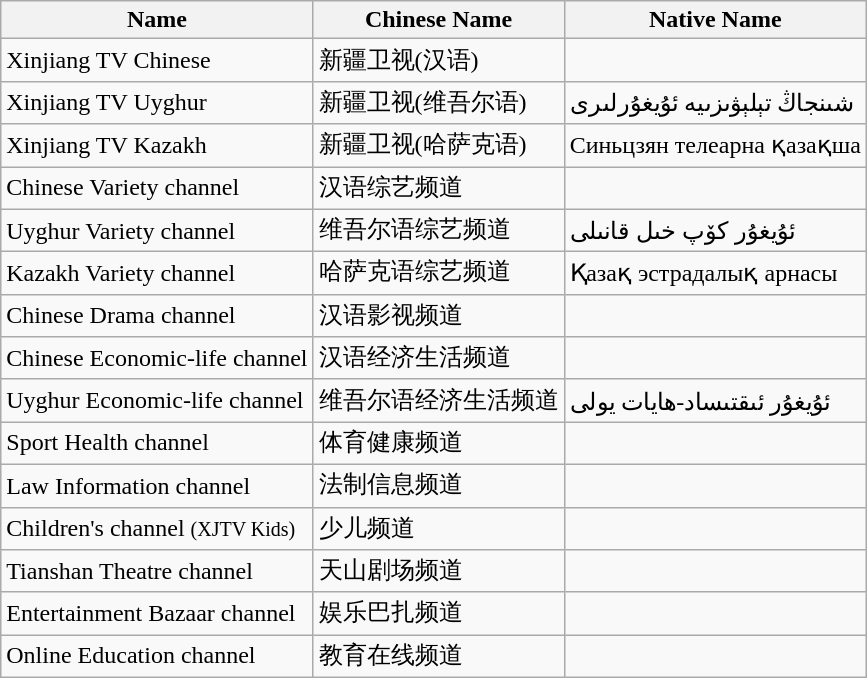<table class="wikitable">
<tr>
<th>Name</th>
<th>Chinese Name</th>
<th>Native Name</th>
</tr>
<tr>
<td>Xinjiang TV Chinese</td>
<td>新疆卫视(汉语)</td>
<td></td>
</tr>
<tr>
<td>Xinjiang TV Uyghur</td>
<td>新疆卫视(维吾尔语)</td>
<td>شىنجاڭ تېلېۋىزىيە ئۇيغۇرلىرى</td>
</tr>
<tr>
<td>Xinjiang TV Kazakh</td>
<td>新疆卫视(哈萨克语)</td>
<td>Синьцзян телеарна қазақша</td>
</tr>
<tr>
<td>Chinese Variety channel</td>
<td>汉语综艺频道</td>
<td></td>
</tr>
<tr>
<td>Uyghur Variety channel</td>
<td>维吾尔语综艺频道</td>
<td>ئۇيغۇر كۆپ خىل قانىلى</td>
</tr>
<tr>
<td>Kazakh Variety channel</td>
<td>哈萨克语综艺频道</td>
<td>Қазақ эстрадалық арнасы</td>
</tr>
<tr>
<td>Chinese Drama channel</td>
<td>汉语影视频道</td>
<td></td>
</tr>
<tr>
<td>Chinese Economic-life channel</td>
<td>汉语经济生活频道</td>
<td></td>
</tr>
<tr>
<td>Uyghur Economic-life channel</td>
<td>维吾尔语经济生活频道</td>
<td>ئۇيغۇر ئىقتىساد-ھايات يولى</td>
</tr>
<tr>
<td>Sport Health channel</td>
<td>体育健康频道</td>
<td></td>
</tr>
<tr>
<td>Law Information channel</td>
<td>法制信息频道</td>
<td></td>
</tr>
<tr>
<td>Children's channel <small>(XJTV Kids)</small></td>
<td>少儿频道</td>
<td></td>
</tr>
<tr>
<td>Tianshan Theatre channel</td>
<td>天山剧场频道</td>
<td></td>
</tr>
<tr>
<td>Entertainment Bazaar channel</td>
<td>娱乐巴扎频道</td>
<td></td>
</tr>
<tr>
<td>Online Education channel</td>
<td>教育在线频道</td>
</tr>
</table>
